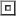<table>
<tr>
<td><br><table border=1>
<tr>
<td></td>
</tr>
</table>
</td>
</tr>
<tr>
</tr>
</table>
